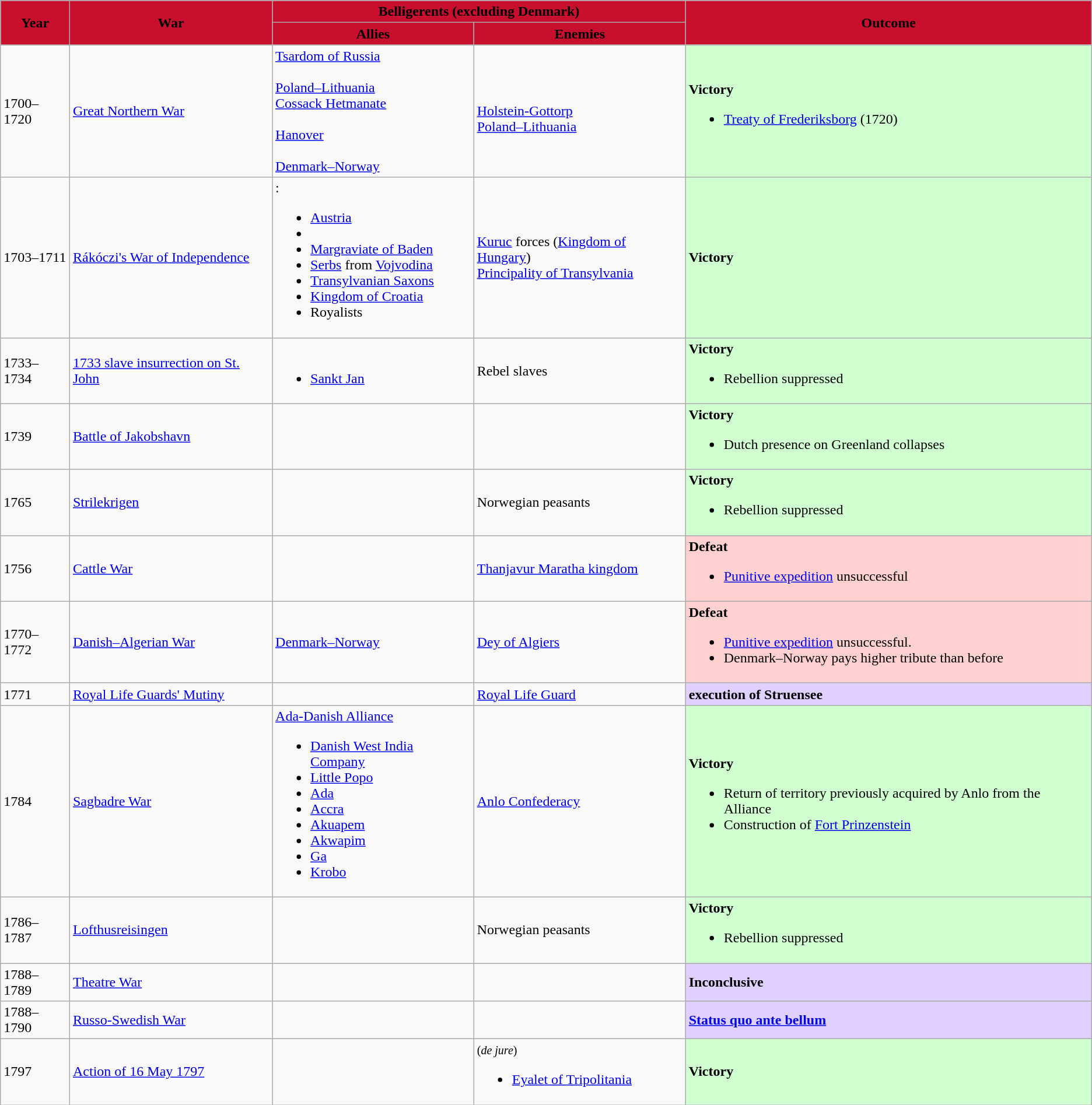<table class="wikitable" style="font-size:100%">
<tr>
<th rowspan="2" style="background:#C8102E;"><span>Year</span></th>
<th rowspan="2" style="background:#C8102E;"><span>War</span></th>
<th colspan="2" style="background:#C8102E;"><span>Belligerents (excluding Denmark)</span></th>
<th rowspan="2" style="background:#C8102E;"><span>Outcome</span></th>
</tr>
<tr>
<th style="background:#C8102E;"><span>Allies</span></th>
<th style="background:#C8102E;"><span>Enemies</span></th>
</tr>
<tr>
<td>1700–1720</td>
<td><a href='#'>Great Northern War</a></td>
<td> <a href='#'>Tsardom of Russia</a><br><br> <a href='#'>Poland–Lithuania</a><br> <a href='#'>Cossack Hetmanate</a><br><br> <a href='#'>Hanover</a><br><br> <a href='#'>Denmark–Norway</a></td>
<td><br> <a href='#'>Holstein-Gottorp</a><br> <a href='#'>Poland–Lithuania</a> <br></td>
<td style="background:#D0FFD0"><strong>Victory</strong><br><ul><li><a href='#'>Treaty of Frederiksborg</a> (1720)</li></ul></td>
</tr>
<tr>
<td>1703–1711</td>
<td><a href='#'>Rákóczi's War of Independence</a></td>
<td>:<br><ul><li> <a href='#'>Austria</a></li><li></li><li> <a href='#'>Margraviate of Baden</a></li><li> <a href='#'>Serbs</a> from <a href='#'>Vojvodina</a></li><li><a href='#'>Transylvanian Saxons</a></li><li> <a href='#'>Kingdom of Croatia</a></li><li> Royalists</li></ul></td>
<td> <a href='#'>Kuruc</a> forces (<a href='#'>Kingdom of Hungary</a>)<br> <a href='#'>Principality of Transylvania</a><br></td>
<td style="background:#D0FFD0"><strong>Victory</strong></td>
</tr>
<tr>
<td>1733–1734</td>
<td><a href='#'>1733 slave insurrection on St. John</a></td>
<td><br><ul><li><a href='#'>Sankt Jan</a></li></ul></td>
<td>Rebel slaves</td>
<td style="background:#D0FFD0"><strong>Victory</strong><br><ul><li>Rebellion suppressed</li></ul></td>
</tr>
<tr>
<td>1739</td>
<td><a href='#'>Battle of Jakobshavn</a></td>
<td></td>
<td></td>
<td style="background:#D0FFD0"><strong>Victory</strong><br><ul><li>Dutch presence on Greenland collapses</li></ul></td>
</tr>
<tr>
<td>1765</td>
<td><a href='#'>Strilekrigen</a></td>
<td></td>
<td>Norwegian peasants</td>
<td style="background:#D0FFD0"><strong>Victory</strong><br><ul><li>Rebellion suppressed</li></ul></td>
</tr>
<tr>
<td>1756</td>
<td><a href='#'>Cattle War</a></td>
<td></td>
<td><a href='#'>Thanjavur Maratha kingdom</a></td>
<td style="background:#FFD0D0"><strong> Defeat</strong><br><ul><li><a href='#'>Punitive expedition</a> unsuccessful</li></ul></td>
</tr>
<tr>
<td>1770–1772</td>
<td><a href='#'>Danish–Algerian War</a></td>
<td> <a href='#'>Denmark–Norway</a></td>
<td> <a href='#'>Dey of Algiers</a></td>
<td style="background:#FFD0D0"><strong>Defeat</strong><br><ul><li><a href='#'>Punitive expedition</a> unsuccessful.</li><li>Denmark–Norway pays higher tribute than before</li></ul></td>
</tr>
<tr>
<td>1771</td>
<td><a href='#'>Royal Life Guards' Mutiny</a></td>
<td></td>
<td> <a href='#'>Royal Life Guard</a></td>
<td style="background:#E0D0FF"><strong>execution of Struensee</strong></td>
</tr>
<tr>
<td>1784</td>
<td><a href='#'>Sagbadre War</a></td>
<td> <a href='#'>Ada-</a><a href='#'>Danish Alliance</a><br><ul><li><a href='#'>Danish West India Company</a></li><li><a href='#'>Little Popo</a></li><li><a href='#'>Ada</a></li><li><a href='#'>Accra</a></li><li><a href='#'>Akuapem</a></li><li><a href='#'>Akwapim</a></li><li><a href='#'>Ga</a></li><li><a href='#'>Krobo</a></li></ul></td>
<td><a href='#'>Anlo Confederacy</a></td>
<td style="background:#D0FFD0"><strong>Victory</strong><br><ul><li>Return of territory previously acquired by Anlo from the Alliance</li><li>Construction of <a href='#'>Fort Prinzenstein</a></li></ul></td>
</tr>
<tr>
<td>1786–1787</td>
<td><a href='#'>Lofthusreisingen</a></td>
<td></td>
<td>Norwegian peasants</td>
<td style="background:#D0FFD0"><strong>Victory</strong><br><ul><li>Rebellion suppressed</li></ul></td>
</tr>
<tr>
<td>1788–1789</td>
<td><a href='#'>Theatre War</a></td>
<td></td>
<td></td>
<td style="background:#E0D0FF"><strong>Inconclusive</strong></td>
</tr>
<tr>
<td>1788–1790</td>
<td><a href='#'>Russo-Swedish War</a></td>
<td></td>
<td></td>
<td style="background:#E0D0FF"><strong><a href='#'>Status quo ante bellum</a></strong></td>
</tr>
<tr>
<td>1797</td>
<td><a href='#'>Action of 16 May 1797</a></td>
<td></td>
<td><small> (<em>de jure</em>)</small><br><ul><li> <a href='#'>Eyalet of Tripolitania</a></li></ul></td>
<td style="background:#D0FFD0"><strong>Victory</strong></td>
</tr>
</table>
